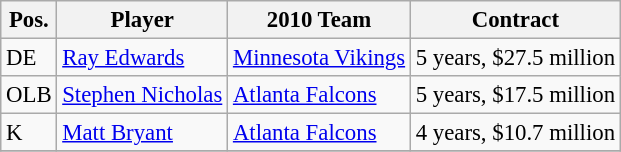<table class="wikitable" style="font-size: 95%; text-align: left;">
<tr>
<th>Pos.</th>
<th>Player</th>
<th>2010 Team</th>
<th>Contract</th>
</tr>
<tr>
<td>DE</td>
<td><a href='#'>Ray Edwards</a></td>
<td><a href='#'>Minnesota Vikings</a></td>
<td>5 years, $27.5 million</td>
</tr>
<tr>
<td>OLB</td>
<td><a href='#'>Stephen Nicholas</a></td>
<td><a href='#'>Atlanta Falcons</a></td>
<td>5 years, $17.5 million</td>
</tr>
<tr>
<td>K</td>
<td><a href='#'>Matt Bryant</a></td>
<td><a href='#'>Atlanta Falcons</a></td>
<td>4 years, $10.7 million</td>
</tr>
<tr>
</tr>
</table>
